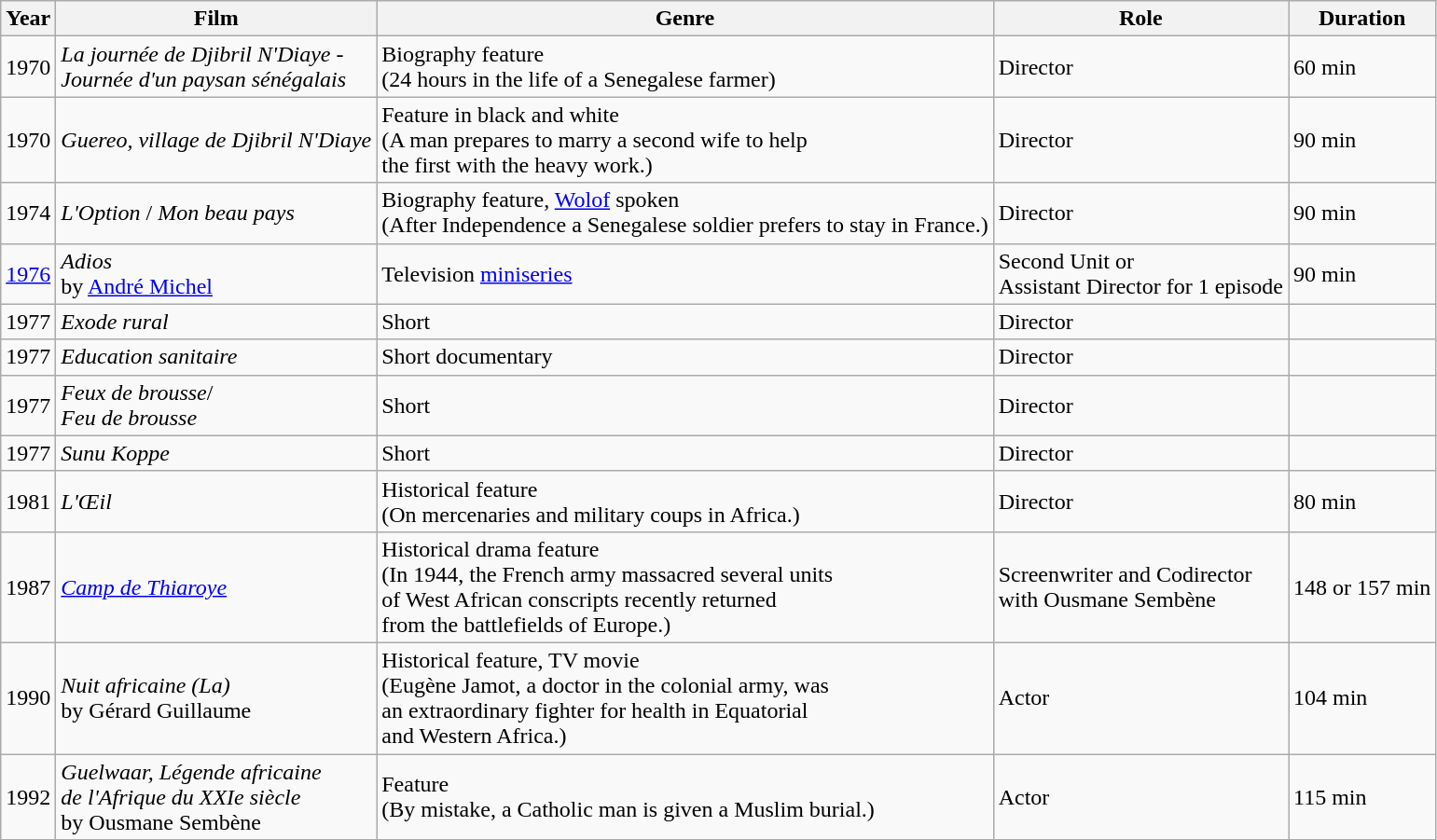<table class="wikitable" border="1">
<tr>
<th>Year</th>
<th>Film</th>
<th>Genre</th>
<th>Role</th>
<th>Duration</th>
</tr>
<tr>
<td>1970</td>
<td><em>La journée de Djibril N'Diaye -</em><br><em>Journée d'un paysan sénégalais</em></td>
<td>Biography feature<br>(24 hours in the life of a Senegalese farmer)</td>
<td>Director</td>
<td>60 min</td>
</tr>
<tr>
<td>1970</td>
<td><em>Guereo, village de Djibril N'Diaye</em></td>
<td>Feature in black and white<br>(A man prepares to marry a second wife to help<br>the first with the heavy work.)</td>
<td>Director</td>
<td>90 min</td>
</tr>
<tr>
<td>1974</td>
<td><em>L'Option</em> / <em>Mon beau pays</em></td>
<td>Biography feature, <a href='#'>Wolof</a> spoken<br>(After Independence a Senegalese soldier prefers to stay in France.)</td>
<td>Director</td>
<td>90 min</td>
</tr>
<tr>
<td><a href='#'>1976</a></td>
<td><em>Adios</em><br>by <a href='#'>André Michel</a></td>
<td>Television <a href='#'>miniseries</a></td>
<td>Second Unit or<br>Assistant Director for 1 episode</td>
<td>90 min</td>
</tr>
<tr>
<td>1977</td>
<td><em>Exode rural</em></td>
<td>Short</td>
<td>Director</td>
<td></td>
</tr>
<tr>
<td>1977</td>
<td><em>Education sanitaire</em></td>
<td>Short documentary</td>
<td>Director</td>
<td></td>
</tr>
<tr>
<td>1977</td>
<td><em>Feux de brousse</em>/<br><em>Feu de brousse</em></td>
<td>Short</td>
<td>Director</td>
<td></td>
</tr>
<tr>
<td>1977</td>
<td><em>Sunu Koppe</em></td>
<td>Short</td>
<td>Director</td>
<td></td>
</tr>
<tr>
<td>1981</td>
<td><em>L'Œil</em></td>
<td>Historical feature<br>(On mercenaries and military coups in Africa.)</td>
<td>Director</td>
<td>80 min</td>
</tr>
<tr>
<td>1987</td>
<td><em><a href='#'>Camp de Thiaroye</a></em></td>
<td>Historical drama feature<br>(In 1944, the French army massacred several units<br>of West African conscripts recently returned<br>from the battlefields of Europe.)</td>
<td>Screenwriter and Codirector<br>with Ousmane Sembène</td>
<td>148 or 157 min</td>
</tr>
<tr>
<td>1990</td>
<td><em>Nuit africaine (La)</em><br>by Gérard Guillaume</td>
<td>Historical feature, TV movie<br>(Eugène Jamot, a doctor in the colonial army, was<br>an extraordinary fighter for health in Equatorial<br>and Western Africa.)</td>
<td>Actor</td>
<td>104 min</td>
</tr>
<tr>
<td>1992</td>
<td><em>Guelwaar, Légende africaine<br>de l'Afrique du XXIe siècle</em><br>by Ousmane Sembène</td>
<td>Feature<br>(By mistake, a Catholic man is given a Muslim burial.)</td>
<td>Actor</td>
<td>115 min</td>
</tr>
</table>
